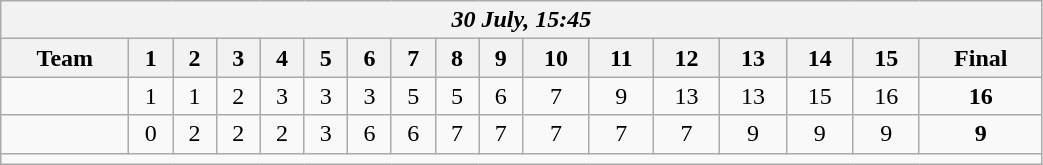<table class=wikitable style="text-align:center; width: 55%">
<tr>
<th colspan=17><em>30 July, 15:45</em></th>
</tr>
<tr>
<th>Team</th>
<th>1</th>
<th>2</th>
<th>3</th>
<th>4</th>
<th>5</th>
<th>6</th>
<th>7</th>
<th>8</th>
<th>9</th>
<th>10</th>
<th>11</th>
<th>12</th>
<th>13</th>
<th>14</th>
<th>15</th>
<th>Final</th>
</tr>
<tr>
<td align=left><strong></strong></td>
<td>1</td>
<td>1</td>
<td>2</td>
<td>3</td>
<td>3</td>
<td>3</td>
<td>5</td>
<td>5</td>
<td>6</td>
<td>7</td>
<td>9</td>
<td>13</td>
<td>13</td>
<td>15</td>
<td>16</td>
<td><strong>16</strong></td>
</tr>
<tr>
<td align=left></td>
<td>0</td>
<td>2</td>
<td>2</td>
<td>2</td>
<td>3</td>
<td>6</td>
<td>6</td>
<td>7</td>
<td>7</td>
<td>7</td>
<td>7</td>
<td>7</td>
<td>9</td>
<td>9</td>
<td>9</td>
<td><strong>9</strong></td>
</tr>
<tr>
<td colspan=17></td>
</tr>
</table>
